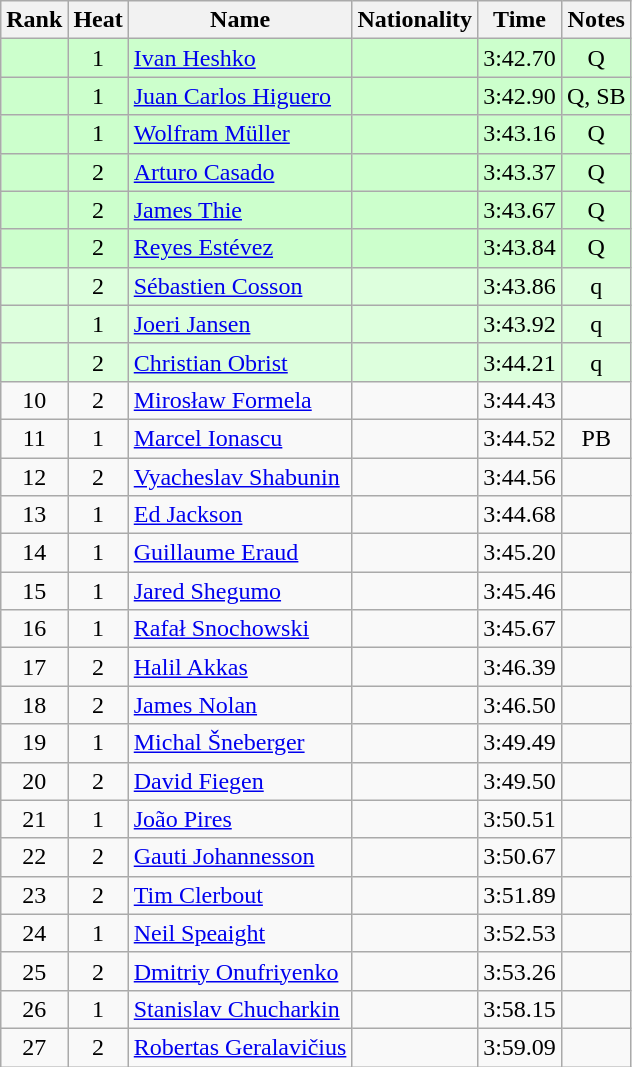<table class="wikitable sortable" style="text-align:center">
<tr>
<th>Rank</th>
<th>Heat</th>
<th>Name</th>
<th>Nationality</th>
<th>Time</th>
<th>Notes</th>
</tr>
<tr bgcolor=ccffcc>
<td></td>
<td>1</td>
<td align="left"><a href='#'>Ivan Heshko</a></td>
<td align=left></td>
<td>3:42.70</td>
<td>Q</td>
</tr>
<tr bgcolor=ccffcc>
<td></td>
<td>1</td>
<td align="left"><a href='#'>Juan Carlos Higuero</a></td>
<td align=left></td>
<td>3:42.90</td>
<td>Q, SB</td>
</tr>
<tr bgcolor=ccffcc>
<td></td>
<td>1</td>
<td align="left"><a href='#'>Wolfram Müller</a></td>
<td align=left></td>
<td>3:43.16</td>
<td>Q</td>
</tr>
<tr bgcolor=ccffcc>
<td></td>
<td>2</td>
<td align="left"><a href='#'>Arturo Casado</a></td>
<td align=left></td>
<td>3:43.37</td>
<td>Q</td>
</tr>
<tr bgcolor=ccffcc>
<td></td>
<td>2</td>
<td align="left"><a href='#'>James Thie</a></td>
<td align=left></td>
<td>3:43.67</td>
<td>Q</td>
</tr>
<tr bgcolor=ccffcc>
<td></td>
<td>2</td>
<td align="left"><a href='#'>Reyes Estévez</a></td>
<td align=left></td>
<td>3:43.84</td>
<td>Q</td>
</tr>
<tr bgcolor=ddffdd>
<td></td>
<td>2</td>
<td align="left"><a href='#'>Sébastien Cosson</a></td>
<td align=left></td>
<td>3:43.86</td>
<td>q</td>
</tr>
<tr bgcolor=ddffdd>
<td></td>
<td>1</td>
<td align="left"><a href='#'>Joeri Jansen</a></td>
<td align=left></td>
<td>3:43.92</td>
<td>q</td>
</tr>
<tr bgcolor=ddffdd>
<td></td>
<td>2</td>
<td align="left"><a href='#'>Christian Obrist</a></td>
<td align=left></td>
<td>3:44.21</td>
<td>q</td>
</tr>
<tr>
<td>10</td>
<td>2</td>
<td align="left"><a href='#'>Mirosław Formela</a></td>
<td align=left></td>
<td>3:44.43</td>
<td></td>
</tr>
<tr>
<td>11</td>
<td>1</td>
<td align="left"><a href='#'>Marcel Ionascu</a></td>
<td align=left></td>
<td>3:44.52</td>
<td>PB</td>
</tr>
<tr>
<td>12</td>
<td>2</td>
<td align="left"><a href='#'>Vyacheslav Shabunin</a></td>
<td align=left></td>
<td>3:44.56</td>
<td></td>
</tr>
<tr>
<td>13</td>
<td>1</td>
<td align="left"><a href='#'>Ed Jackson</a></td>
<td align=left></td>
<td>3:44.68</td>
<td></td>
</tr>
<tr>
<td>14</td>
<td>1</td>
<td align="left"><a href='#'>Guillaume Eraud</a></td>
<td align=left></td>
<td>3:45.20</td>
<td></td>
</tr>
<tr>
<td>15</td>
<td>1</td>
<td align="left"><a href='#'>Jared Shegumo</a></td>
<td align=left></td>
<td>3:45.46</td>
<td></td>
</tr>
<tr>
<td>16</td>
<td>1</td>
<td align="left"><a href='#'>Rafał Snochowski</a></td>
<td align=left></td>
<td>3:45.67</td>
<td></td>
</tr>
<tr>
<td>17</td>
<td>2</td>
<td align="left"><a href='#'>Halil Akkas</a></td>
<td align=left></td>
<td>3:46.39</td>
<td></td>
</tr>
<tr>
<td>18</td>
<td>2</td>
<td align="left"><a href='#'>James Nolan</a></td>
<td align=left></td>
<td>3:46.50</td>
<td></td>
</tr>
<tr>
<td>19</td>
<td>1</td>
<td align="left"><a href='#'>Michal Šneberger</a></td>
<td align=left></td>
<td>3:49.49</td>
<td></td>
</tr>
<tr>
<td>20</td>
<td>2</td>
<td align="left"><a href='#'>David Fiegen</a></td>
<td align=left></td>
<td>3:49.50</td>
<td></td>
</tr>
<tr>
<td>21</td>
<td>1</td>
<td align="left"><a href='#'>João Pires</a></td>
<td align=left></td>
<td>3:50.51</td>
<td></td>
</tr>
<tr>
<td>22</td>
<td>2</td>
<td align="left"><a href='#'>Gauti Johannesson</a></td>
<td align=left></td>
<td>3:50.67</td>
<td></td>
</tr>
<tr>
<td>23</td>
<td>2</td>
<td align="left"><a href='#'>Tim Clerbout</a></td>
<td align=left></td>
<td>3:51.89</td>
<td></td>
</tr>
<tr>
<td>24</td>
<td>1</td>
<td align="left"><a href='#'>Neil Speaight</a></td>
<td align=left></td>
<td>3:52.53</td>
<td></td>
</tr>
<tr>
<td>25</td>
<td>2</td>
<td align="left"><a href='#'>Dmitriy Onufriyenko</a></td>
<td align=left></td>
<td>3:53.26</td>
<td></td>
</tr>
<tr>
<td>26</td>
<td>1</td>
<td align="left"><a href='#'>Stanislav Chucharkin</a></td>
<td align=left></td>
<td>3:58.15</td>
<td></td>
</tr>
<tr>
<td>27</td>
<td>2</td>
<td align="left"><a href='#'>Robertas Geralavičius</a></td>
<td align=left></td>
<td>3:59.09</td>
<td></td>
</tr>
</table>
